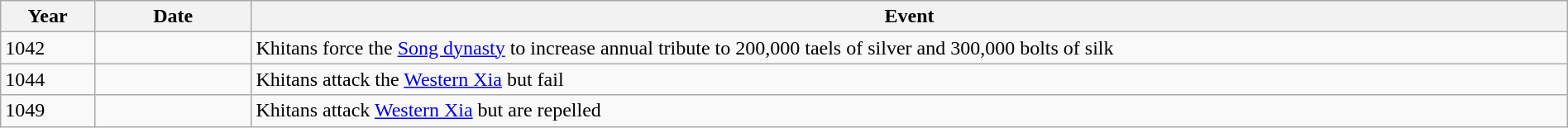<table class="wikitable" width="100%">
<tr>
<th style="width:6%">Year</th>
<th style="width:10%">Date</th>
<th>Event</th>
</tr>
<tr>
<td>1042</td>
<td></td>
<td>Khitans force the <a href='#'>Song dynasty</a> to increase annual tribute to 200,000 taels of silver and 300,000 bolts of silk</td>
</tr>
<tr>
<td>1044</td>
<td></td>
<td>Khitans attack the <a href='#'>Western Xia</a> but fail</td>
</tr>
<tr>
<td>1049</td>
<td></td>
<td>Khitans attack <a href='#'>Western Xia</a> but are repelled</td>
</tr>
</table>
